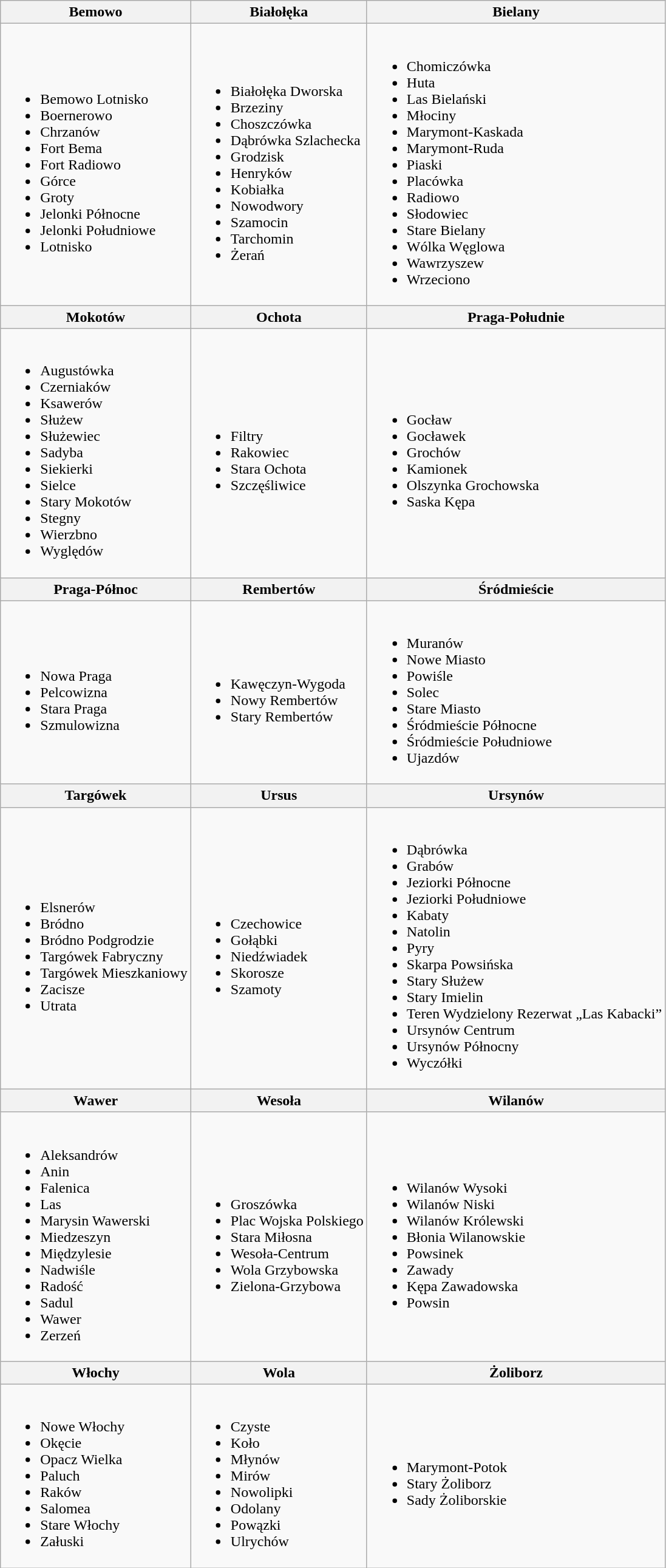<table class="wikitable">
<tr>
<th>Bemowo</th>
<th>Białołęka</th>
<th>Bielany</th>
</tr>
<tr>
<td><br><ul><li>Bemowo Lotnisko</li><li>Boernerowo</li><li>Chrzanów</li><li>Fort Bema</li><li>Fort Radiowo</li><li>Górce</li><li>Groty</li><li>Jelonki Północne</li><li>Jelonki Południowe</li><li>Lotnisko</li></ul></td>
<td><br><ul><li>Białołęka Dworska</li><li>Brzeziny</li><li>Choszczówka</li><li>Dąbrówka Szlachecka</li><li>Grodzisk</li><li>Henryków</li><li>Kobiałka</li><li>Nowodwory</li><li>Szamocin</li><li>Tarchomin</li><li>Żerań</li></ul></td>
<td><br><ul><li>Chomiczówka</li><li>Huta</li><li>Las Bielański</li><li>Młociny</li><li>Marymont-Kaskada</li><li>Marymont-Ruda</li><li>Piaski</li><li>Placówka</li><li>Radiowo</li><li>Słodowiec</li><li>Stare Bielany</li><li>Wólka Węglowa</li><li>Wawrzyszew</li><li>Wrzeciono</li></ul></td>
</tr>
<tr>
<th>Mokotów</th>
<th>Ochota</th>
<th>Praga-Południe</th>
</tr>
<tr>
<td><br><ul><li>Augustówka</li><li>Czerniaków</li><li>Ksawerów</li><li>Służew</li><li>Służewiec</li><li>Sadyba</li><li>Siekierki</li><li>Sielce</li><li>Stary Mokotów</li><li>Stegny</li><li>Wierzbno</li><li>Wyględów</li></ul></td>
<td><br><ul><li>Filtry</li><li>Rakowiec</li><li>Stara Ochota</li><li>Szczęśliwice</li></ul></td>
<td><br><ul><li>Gocław</li><li>Gocławek</li><li>Grochów</li><li>Kamionek</li><li>Olszynka Grochowska</li><li>Saska Kępa</li></ul></td>
</tr>
<tr>
<th>Praga-Północ</th>
<th>Rembertów</th>
<th>Śródmieście</th>
</tr>
<tr>
<td><br><ul><li>Nowa Praga</li><li>Pelcowizna</li><li>Stara Praga</li><li>Szmulowizna</li></ul></td>
<td><br><ul><li>Kawęczyn-Wygoda</li><li>Nowy Rembertów</li><li>Stary Rembertów</li></ul></td>
<td><br><ul><li>Muranów</li><li>Nowe Miasto</li><li>Powiśle</li><li>Solec</li><li>Stare Miasto</li><li>Śródmieście Północne</li><li>Śródmieście Południowe</li><li>Ujazdów</li></ul></td>
</tr>
<tr>
<th>Targówek</th>
<th>Ursus</th>
<th>Ursynów</th>
</tr>
<tr>
<td><br><ul><li>Elsnerów</li><li>Bródno</li><li>Bródno Podgrodzie</li><li>Targówek Fabryczny</li><li>Targówek Mieszkaniowy</li><li>Zacisze</li><li>Utrata</li></ul></td>
<td><br><ul><li>Czechowice</li><li>Gołąbki</li><li>Niedźwiadek</li><li>Skorosze</li><li>Szamoty</li></ul></td>
<td><br><ul><li>Dąbrówka</li><li>Grabów</li><li>Jeziorki Północne</li><li>Jeziorki Południowe</li><li>Kabaty</li><li>Natolin</li><li>Pyry</li><li>Skarpa Powsińska</li><li>Stary Służew</li><li>Stary Imielin</li><li>Teren Wydzielony Rezerwat „Las Kabacki”</li><li>Ursynów Centrum</li><li>Ursynów Północny</li><li>Wyczółki</li></ul></td>
</tr>
<tr>
<th>Wawer</th>
<th>Wesoła</th>
<th>Wilanów</th>
</tr>
<tr>
<td><br><ul><li>Aleksandrów</li><li>Anin</li><li>Falenica</li><li>Las</li><li>Marysin Wawerski</li><li>Miedzeszyn</li><li>Międzylesie</li><li>Nadwiśle</li><li>Radość</li><li>Sadul</li><li>Wawer</li><li>Zerzeń</li></ul></td>
<td><br><ul><li>Groszówka</li><li>Plac Wojska Polskiego</li><li>Stara Miłosna</li><li>Wesoła-Centrum</li><li>Wola Grzybowska</li><li>Zielona-Grzybowa</li></ul></td>
<td><br><ul><li>Wilanów Wysoki</li><li>Wilanów Niski</li><li>Wilanów Królewski</li><li>Błonia Wilanowskie</li><li>Powsinek</li><li>Zawady</li><li>Kępa Zawadowska</li><li>Powsin</li></ul></td>
</tr>
<tr>
<th>Włochy</th>
<th>Wola</th>
<th>Żoliborz</th>
</tr>
<tr>
<td><br><ul><li>Nowe Włochy</li><li>Okęcie</li><li>Opacz Wielka</li><li>Paluch</li><li>Raków</li><li>Salomea</li><li>Stare Włochy</li><li>Załuski</li></ul></td>
<td><br><ul><li>Czyste</li><li>Koło</li><li>Młynów</li><li>Mirów</li><li>Nowolipki</li><li>Odolany</li><li>Powązki</li><li>Ulrychów</li></ul></td>
<td><br><ul><li>Marymont-Potok</li><li>Stary Żoliborz</li><li>Sady Żoliborskie</li></ul></td>
</tr>
</table>
